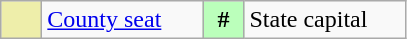<table class="wikitable">
<tr>
<th scope="row" width="20" style="background:#eeeeaa"></th>
<td width="100"><a href='#'>County seat</a></td>
<th scope="row" width="20" style="background:#bbffbb">#</th>
<td width="100">State capital</td>
</tr>
</table>
